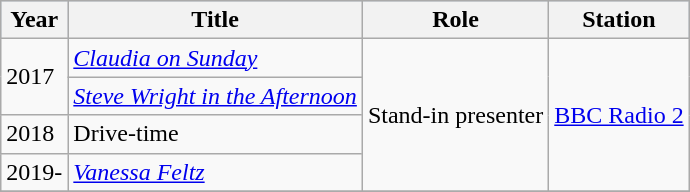<table class="wikitable">
<tr style="background:#b0c4de; text-align:center;">
<th>Year</th>
<th>Title</th>
<th>Role</th>
<th>Station</th>
</tr>
<tr>
<td rowspan=2>2017</td>
<td><em><a href='#'>Claudia on Sunday</a></em></td>
<td rowspan="4">Stand-in presenter</td>
<td rowspan="4"><a href='#'>BBC Radio 2</a></td>
</tr>
<tr>
<td><em><a href='#'>Steve Wright in the Afternoon</a></em></td>
</tr>
<tr>
<td>2018</td>
<td>Drive-time</td>
</tr>
<tr>
<td>2019-</td>
<td><em><a href='#'>Vanessa Feltz</a></em></td>
</tr>
<tr>
</tr>
</table>
